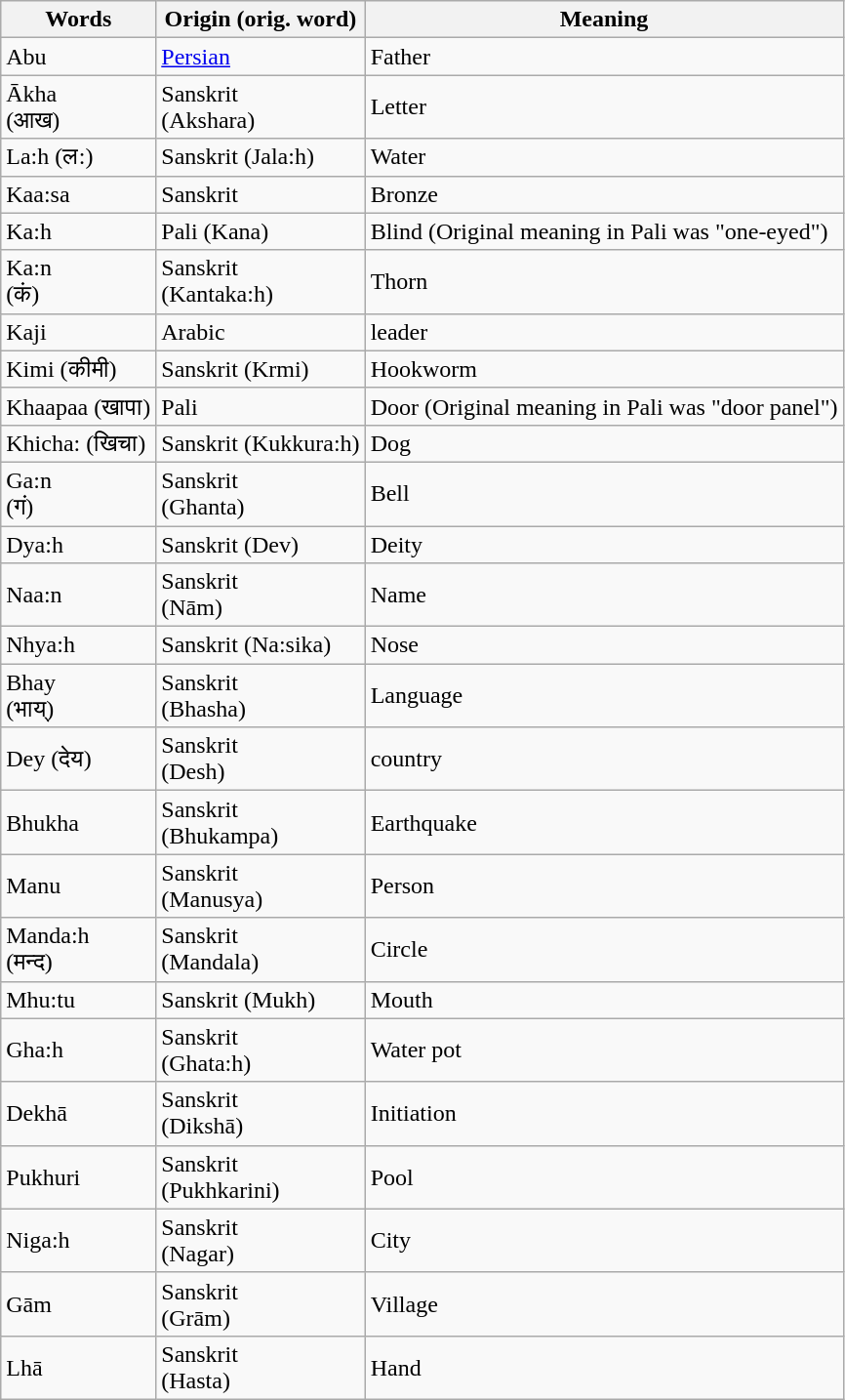<table class="wikitable" align=center>
<tr>
<th>Words</th>
<th>Origin (orig. word)</th>
<th>Meaning</th>
</tr>
<tr>
<td>Abu</td>
<td><a href='#'>Persian</a></td>
<td>Father</td>
</tr>
<tr>
<td>Ākha<br>(आख)</td>
<td>Sanskrit<br>(Akshara)</td>
<td>Letter</td>
</tr>
<tr>
<td>La:h (ल:)</td>
<td>Sanskrit (Jala:h)</td>
<td>Water</td>
</tr>
<tr>
<td>Kaa:sa</td>
<td>Sanskrit</td>
<td>Bronze</td>
</tr>
<tr>
<td>Ka:h</td>
<td>Pali (Kana)</td>
<td>Blind (Original meaning in Pali was "one-eyed")</td>
</tr>
<tr>
<td>Ka:n<br>(कं)</td>
<td>Sanskrit<br>(Kantaka:h)</td>
<td>Thorn</td>
</tr>
<tr>
<td>Kaji</td>
<td>Arabic</td>
<td>leader</td>
</tr>
<tr>
<td>Kimi (कीमी)</td>
<td>Sanskrit (Krmi)</td>
<td>Hookworm</td>
</tr>
<tr>
<td>Khaapaa (खापा)</td>
<td>Pali</td>
<td>Door (Original meaning in Pali was "door panel")</td>
</tr>
<tr>
<td>Khicha: (खिचा)</td>
<td>Sanskrit (Kukkura:h)</td>
<td>Dog</td>
</tr>
<tr>
<td>Ga:n<br>(गं)</td>
<td>Sanskrit<br>(Ghanta)</td>
<td>Bell</td>
</tr>
<tr>
<td>Dya:h</td>
<td>Sanskrit (Dev)</td>
<td>Deity</td>
</tr>
<tr>
<td>Naa:n</td>
<td>Sanskrit<br>(Nām)</td>
<td>Name</td>
</tr>
<tr>
<td>Nhya:h</td>
<td>Sanskrit (Na:sika)</td>
<td>Nose</td>
</tr>
<tr>
<td>Bhay<br>(भाय्)</td>
<td>Sanskrit<br>(Bhasha)</td>
<td>Language</td>
</tr>
<tr>
<td>Dey (देय)</td>
<td>Sanskrit<br>(Desh)</td>
<td>country</td>
</tr>
<tr>
<td>Bhukha</td>
<td>Sanskrit<br>(Bhukampa)</td>
<td>Earthquake</td>
</tr>
<tr>
<td>Manu</td>
<td>Sanskrit<br>(Manusya)</td>
<td>Person</td>
</tr>
<tr>
<td>Manda:h<br>(मन्द)</td>
<td>Sanskrit<br>(Mandala)</td>
<td>Circle</td>
</tr>
<tr>
<td>Mhu:tu</td>
<td>Sanskrit (Mukh)</td>
<td>Mouth</td>
</tr>
<tr>
<td>Gha:h</td>
<td>Sanskrit<br>(Ghata:h)</td>
<td>Water pot</td>
</tr>
<tr>
<td>Dekhā</td>
<td>Sanskrit<br>(Dikshā)</td>
<td>Initiation</td>
</tr>
<tr>
<td>Pukhuri</td>
<td>Sanskrit<br>(Pukhkarini)</td>
<td>Pool</td>
</tr>
<tr>
<td>Niga:h</td>
<td>Sanskrit<br>(Nagar)</td>
<td>City</td>
</tr>
<tr>
<td>Gām</td>
<td>Sanskrit<br>(Grām)</td>
<td>Village</td>
</tr>
<tr>
<td>Lhā</td>
<td>Sanskrit<br>(Hasta)</td>
<td>Hand</td>
</tr>
</table>
